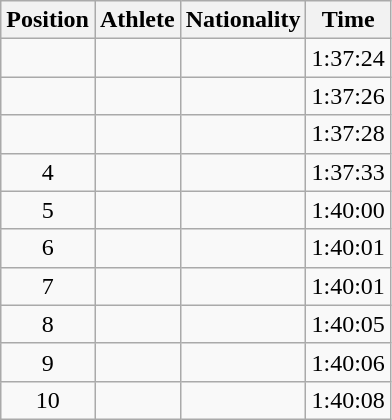<table class="wikitable sortable">
<tr>
<th scope="col">Position</th>
<th scope="col">Athlete</th>
<th scope="col">Nationality</th>
<th scope="col">Time</th>
</tr>
<tr>
<td align=center></td>
<td></td>
<td></td>
<td>1:37:24</td>
</tr>
<tr>
<td align=center></td>
<td></td>
<td></td>
<td>1:37:26</td>
</tr>
<tr>
<td align=center></td>
<td></td>
<td></td>
<td>1:37:28</td>
</tr>
<tr>
<td align=center>4</td>
<td></td>
<td></td>
<td>1:37:33</td>
</tr>
<tr>
<td align=center>5</td>
<td></td>
<td></td>
<td>1:40:00</td>
</tr>
<tr>
<td align=center>6</td>
<td></td>
<td></td>
<td>1:40:01</td>
</tr>
<tr>
<td align=center>7</td>
<td></td>
<td></td>
<td>1:40:01</td>
</tr>
<tr>
<td align=center>8</td>
<td></td>
<td></td>
<td>1:40:05</td>
</tr>
<tr>
<td align=center>9</td>
<td></td>
<td></td>
<td>1:40:06</td>
</tr>
<tr>
<td align=center>10</td>
<td></td>
<td></td>
<td>1:40:08</td>
</tr>
</table>
